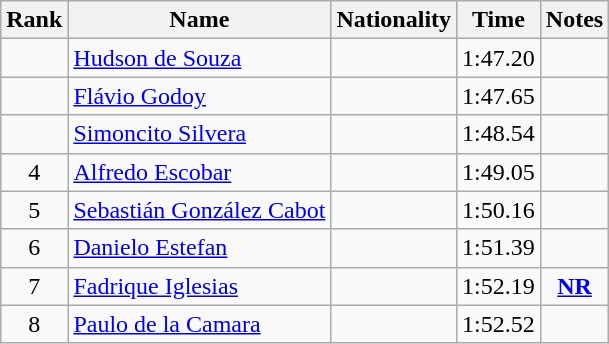<table class="wikitable sortable" style="text-align:center">
<tr>
<th>Rank</th>
<th>Name</th>
<th>Nationality</th>
<th>Time</th>
<th>Notes</th>
</tr>
<tr>
<td></td>
<td align=left><a href='#'>Hudson de Souza</a></td>
<td align=left></td>
<td>1:47.20</td>
<td></td>
</tr>
<tr>
<td></td>
<td align=left><a href='#'>Flávio Godoy</a></td>
<td align=left></td>
<td>1:47.65</td>
<td></td>
</tr>
<tr>
<td></td>
<td align=left><a href='#'>Simoncito Silvera</a></td>
<td align=left></td>
<td>1:48.54</td>
<td></td>
</tr>
<tr>
<td>4</td>
<td align=left><a href='#'>Alfredo Escobar</a></td>
<td align=left></td>
<td>1:49.05</td>
<td></td>
</tr>
<tr>
<td>5</td>
<td align=left><a href='#'>Sebastián González Cabot</a></td>
<td align=left></td>
<td>1:50.16</td>
<td></td>
</tr>
<tr>
<td>6</td>
<td align=left><a href='#'>Danielo Estefan</a></td>
<td align=left></td>
<td>1:51.39</td>
<td></td>
</tr>
<tr>
<td>7</td>
<td align=left><a href='#'>Fadrique Iglesias</a></td>
<td align=left></td>
<td>1:52.19</td>
<td><strong><a href='#'>NR</a></strong></td>
</tr>
<tr>
<td>8</td>
<td align=left><a href='#'>Paulo de la Camara</a></td>
<td align=left></td>
<td>1:52.52</td>
<td></td>
</tr>
</table>
